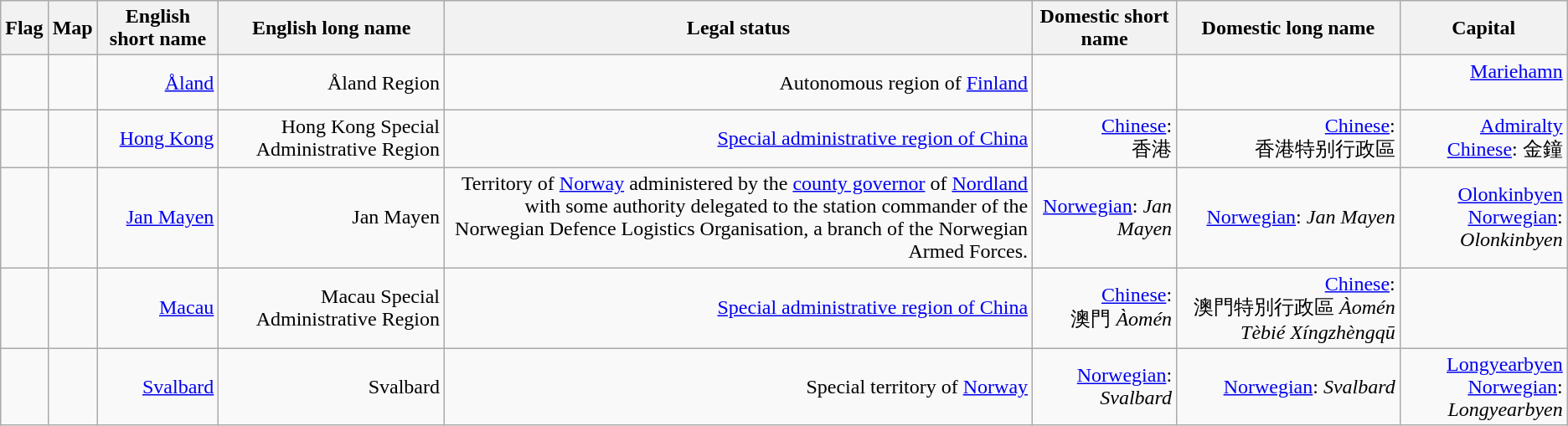<table class="wikitable sortable" style="text-align:right" style="font-size:90%">
<tr>
<th>Flag</th>
<th>Map</th>
<th>English short name</th>
<th>English long name</th>
<th>Legal status</th>
<th>Domestic short name</th>
<th>Domestic long name</th>
<th>Capital</th>
</tr>
<tr>
<td></td>
<td></td>
<td><a href='#'>Åland</a></td>
<td>Åland Region</td>
<td>Autonomous region of <a href='#'>Finland</a></td>
<td><br></td>
<td><br></td>
<td><a href='#'>Mariehamn</a><br><br></td>
</tr>
<tr>
<td></td>
<td></td>
<td><a href='#'>Hong Kong</a></td>
<td>Hong Kong Special Administrative Region</td>
<td><a href='#'>Special administrative region of China</a></td>
<td><a href='#'>Chinese</a>: <br>香港</td>
<td><a href='#'>Chinese</a>:<br>香港特别行政區</td>
<td><a href='#'>Admiralty</a><br><a href='#'>Chinese</a>: 金鐘</td>
</tr>
<tr>
<td></td>
<td></td>
<td><a href='#'>Jan Mayen</a></td>
<td>Jan Mayen</td>
<td>Territory of <a href='#'>Norway</a> administered by the <a href='#'>county governor</a> of <a href='#'>Nordland</a><br>with some authority delegated to the station commander of the Norwegian Defence Logistics Organisation, a branch of the Norwegian Armed Forces.</td>
<td><a href='#'>Norwegian</a>: <em>Jan Mayen</em></td>
<td><a href='#'>Norwegian</a>: <em>Jan Mayen</em></td>
<td><a href='#'>Olonkinbyen</a><br><a href='#'>Norwegian</a>: <em>Olonkinbyen</em></td>
</tr>
<tr>
<td></td>
<td></td>
<td><a href='#'>Macau</a></td>
<td>Macau Special Administrative Region</td>
<td><a href='#'>Special administrative region of China</a></td>
<td><a href='#'>Chinese</a>: <br>澳門 <em>Àomén</em></td>
<td><a href='#'>Chinese</a>:<br>澳門特別行政區 <em>Àomén Tèbié Xíngzhèngqū</em></td>
<td></td>
</tr>
<tr>
<td></td>
<td></td>
<td><a href='#'>Svalbard</a></td>
<td>Svalbard</td>
<td>Special territory of <a href='#'>Norway</a></td>
<td><a href='#'>Norwegian</a>: <em>Svalbard</em></td>
<td><a href='#'>Norwegian</a>: <em>Svalbard</em></td>
<td><a href='#'>Longyearbyen</a><br><a href='#'>Norwegian</a>: <em>Longyearbyen</em></td>
</tr>
</table>
